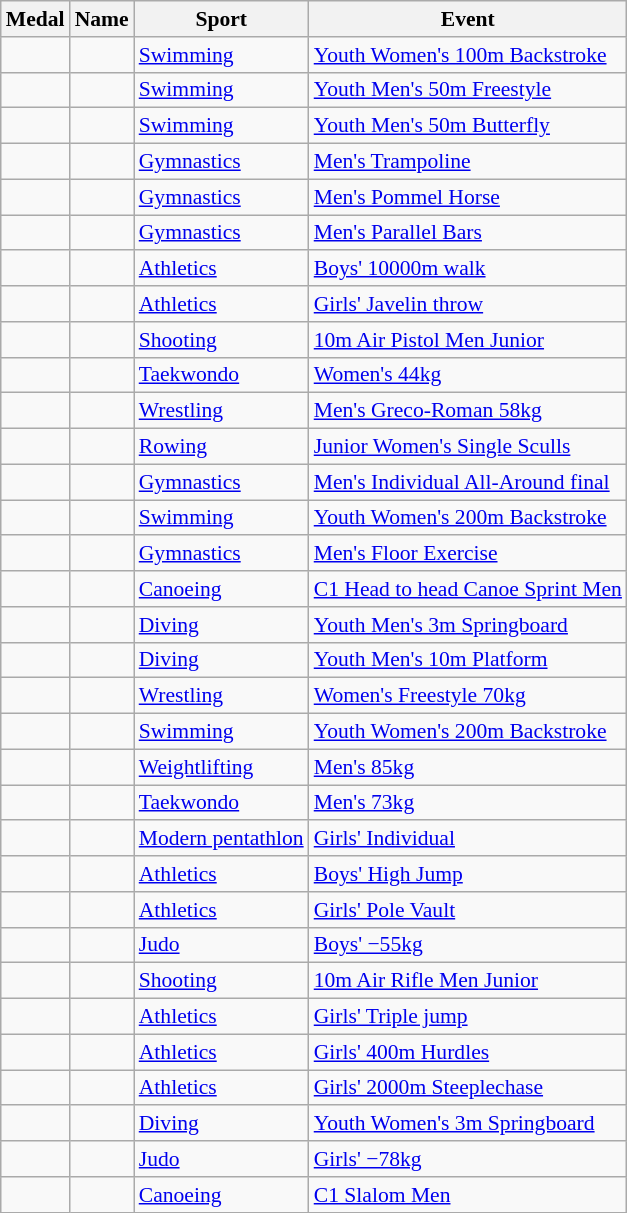<table class="wikitable sortable" style="font-size:90%">
<tr>
<th>Medal</th>
<th>Name</th>
<th>Sport</th>
<th>Event</th>
</tr>
<tr>
<td></td>
<td></td>
<td><a href='#'>Swimming</a></td>
<td><a href='#'>Youth Women's 100m Backstroke</a></td>
</tr>
<tr>
<td></td>
<td></td>
<td><a href='#'>Swimming</a></td>
<td><a href='#'>Youth Men's 50m Freestyle</a></td>
</tr>
<tr>
<td></td>
<td></td>
<td><a href='#'>Swimming</a></td>
<td><a href='#'>Youth Men's 50m Butterfly</a></td>
</tr>
<tr>
<td></td>
<td></td>
<td><a href='#'>Gymnastics</a></td>
<td><a href='#'>Men's Trampoline</a></td>
</tr>
<tr>
<td></td>
<td></td>
<td><a href='#'>Gymnastics</a></td>
<td><a href='#'>Men's Pommel Horse</a></td>
</tr>
<tr>
<td></td>
<td></td>
<td><a href='#'>Gymnastics</a></td>
<td><a href='#'>Men's Parallel Bars</a></td>
</tr>
<tr>
<td></td>
<td></td>
<td><a href='#'>Athletics</a></td>
<td><a href='#'>Boys' 10000m walk</a></td>
</tr>
<tr>
<td></td>
<td></td>
<td><a href='#'>Athletics</a></td>
<td><a href='#'>Girls' Javelin throw</a></td>
</tr>
<tr>
<td></td>
<td></td>
<td><a href='#'>Shooting</a></td>
<td><a href='#'>10m Air Pistol Men Junior</a></td>
</tr>
<tr>
<td></td>
<td></td>
<td><a href='#'>Taekwondo</a></td>
<td><a href='#'>Women's 44kg</a></td>
</tr>
<tr>
<td></td>
<td></td>
<td><a href='#'>Wrestling</a></td>
<td><a href='#'>Men's Greco-Roman 58kg</a></td>
</tr>
<tr>
<td></td>
<td></td>
<td><a href='#'>Rowing</a></td>
<td><a href='#'>Junior Women's Single Sculls</a></td>
</tr>
<tr>
<td></td>
<td></td>
<td><a href='#'>Gymnastics</a></td>
<td><a href='#'>Men's Individual All-Around final</a></td>
</tr>
<tr>
<td></td>
<td></td>
<td><a href='#'>Swimming</a></td>
<td><a href='#'>Youth Women's 200m Backstroke</a></td>
</tr>
<tr>
<td></td>
<td></td>
<td><a href='#'>Gymnastics</a></td>
<td><a href='#'>Men's Floor Exercise</a></td>
</tr>
<tr>
<td></td>
<td></td>
<td><a href='#'>Canoeing</a></td>
<td><a href='#'>C1 Head to head Canoe Sprint Men</a></td>
</tr>
<tr>
<td></td>
<td></td>
<td><a href='#'>Diving</a></td>
<td><a href='#'>Youth Men's 3m Springboard</a></td>
</tr>
<tr>
<td></td>
<td></td>
<td><a href='#'>Diving</a></td>
<td><a href='#'>Youth Men's 10m Platform</a></td>
</tr>
<tr>
<td></td>
<td></td>
<td><a href='#'>Wrestling</a></td>
<td><a href='#'>Women's Freestyle 70kg</a></td>
</tr>
<tr>
<td></td>
<td></td>
<td><a href='#'>Swimming</a></td>
<td><a href='#'>Youth Women's 200m Backstroke</a></td>
</tr>
<tr>
<td></td>
<td></td>
<td><a href='#'>Weightlifting</a></td>
<td><a href='#'>Men's 85kg</a></td>
</tr>
<tr>
<td></td>
<td></td>
<td><a href='#'>Taekwondo</a></td>
<td><a href='#'>Men's 73kg</a></td>
</tr>
<tr>
<td></td>
<td></td>
<td><a href='#'>Modern pentathlon</a></td>
<td><a href='#'>Girls' Individual</a></td>
</tr>
<tr>
<td></td>
<td></td>
<td><a href='#'>Athletics</a></td>
<td><a href='#'>Boys' High Jump</a></td>
</tr>
<tr>
<td></td>
<td></td>
<td><a href='#'>Athletics</a></td>
<td><a href='#'>Girls' Pole Vault</a></td>
</tr>
<tr>
<td></td>
<td></td>
<td><a href='#'>Judo</a></td>
<td><a href='#'>Boys' −55kg</a></td>
</tr>
<tr>
<td></td>
<td></td>
<td><a href='#'>Shooting</a></td>
<td><a href='#'>10m Air Rifle Men Junior</a></td>
</tr>
<tr>
<td></td>
<td></td>
<td><a href='#'>Athletics</a></td>
<td><a href='#'>Girls' Triple jump</a></td>
</tr>
<tr>
<td></td>
<td></td>
<td><a href='#'>Athletics</a></td>
<td><a href='#'>Girls' 400m Hurdles</a></td>
</tr>
<tr>
<td></td>
<td></td>
<td><a href='#'>Athletics</a></td>
<td><a href='#'>Girls' 2000m Steeplechase</a></td>
</tr>
<tr>
<td></td>
<td></td>
<td><a href='#'>Diving</a></td>
<td><a href='#'>Youth Women's 3m Springboard</a></td>
</tr>
<tr>
<td></td>
<td></td>
<td><a href='#'>Judo</a></td>
<td><a href='#'>Girls' −78kg</a></td>
</tr>
<tr>
<td></td>
<td></td>
<td><a href='#'>Canoeing</a></td>
<td><a href='#'>C1 Slalom Men</a></td>
</tr>
</table>
